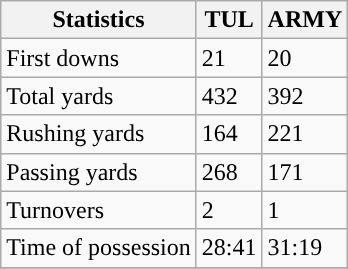<table class="wikitable" style="float: left;">
<tr>
<th>Statistics</th>
<th>TUL</th>
<th>ARMY</th>
</tr>
<tr>
<td>First downs</td>
<td>21</td>
<td>20</td>
</tr>
<tr>
<td>Total yards</td>
<td>432</td>
<td>392</td>
</tr>
<tr>
<td>Rushing yards</td>
<td>164</td>
<td>221</td>
</tr>
<tr>
<td>Passing yards</td>
<td>268</td>
<td>171</td>
</tr>
<tr>
<td>Turnovers</td>
<td>2</td>
<td>1</td>
</tr>
<tr>
<td>Time of possession</td>
<td>28:41</td>
<td>31:19</td>
</tr>
<tr>
</tr>
</table>
